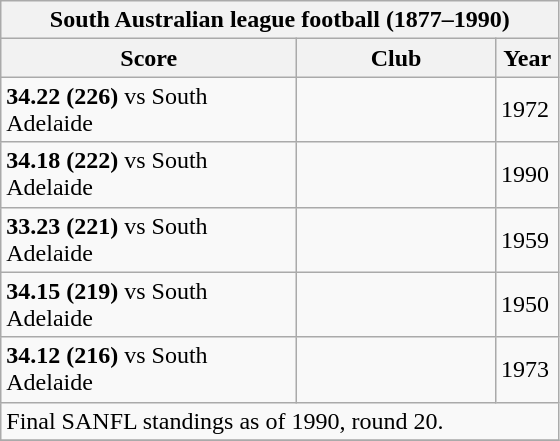<table class="wikitable">
<tr>
<th colspan=3>South Australian league football (1877–1990)</th>
</tr>
<tr>
<th style="width:190px;">Score</th>
<th style="width:125px;">Club</th>
<th style="width:35px;">Year</th>
</tr>
<tr>
<td><strong>34.22 (226)</strong> vs South Adelaide</td>
<td></td>
<td>1972</td>
</tr>
<tr>
<td><strong>34.18 (222)</strong> vs South Adelaide</td>
<td></td>
<td>1990</td>
</tr>
<tr>
<td><strong>33.23 (221)</strong> vs South Adelaide</td>
<td></td>
<td>1959</td>
</tr>
<tr>
<td><strong>34.15 (219)</strong> vs South Adelaide</td>
<td></td>
<td>1950</td>
</tr>
<tr>
<td><strong>34.12 (216)</strong> vs South Adelaide</td>
<td></td>
<td>1973</td>
</tr>
<tr>
<td colspan="4">Final SANFL standings as of 1990, round 20.</td>
</tr>
<tr>
</tr>
</table>
